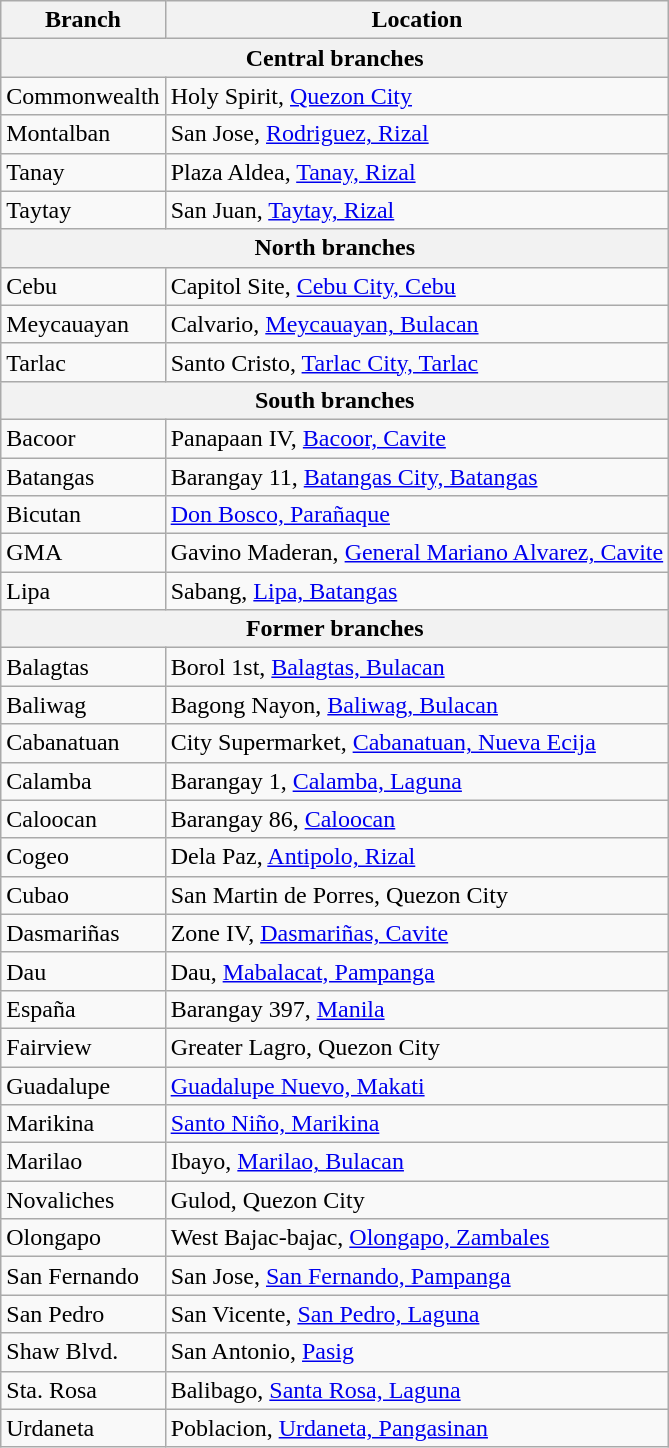<table class="wikitable">
<tr>
<th>Branch</th>
<th>Location</th>
</tr>
<tr>
<th colspan="2">Central branches</th>
</tr>
<tr>
<td>Commonwealth</td>
<td>Holy Spirit, <a href='#'>Quezon City</a></td>
</tr>
<tr>
<td>Montalban</td>
<td>San Jose, <a href='#'>Rodriguez, Rizal</a></td>
</tr>
<tr>
<td>Tanay</td>
<td>Plaza Aldea, <a href='#'>Tanay, Rizal</a></td>
</tr>
<tr>
<td>Taytay</td>
<td>San Juan, <a href='#'>Taytay, Rizal</a></td>
</tr>
<tr>
<th colspan="2">North branches</th>
</tr>
<tr>
<td>Cebu</td>
<td>Capitol Site, <a href='#'>Cebu City, Cebu</a></td>
</tr>
<tr>
<td>Meycauayan</td>
<td>Calvario, <a href='#'>Meycauayan, Bulacan</a></td>
</tr>
<tr>
<td>Tarlac</td>
<td>Santo Cristo, <a href='#'>Tarlac City, Tarlac</a></td>
</tr>
<tr>
<th colspan="2">South branches</th>
</tr>
<tr>
<td>Bacoor</td>
<td>Panapaan IV, <a href='#'>Bacoor, Cavite</a></td>
</tr>
<tr>
<td>Batangas</td>
<td>Barangay 11, <a href='#'>Batangas City, Batangas</a></td>
</tr>
<tr>
<td>Bicutan</td>
<td><a href='#'>Don Bosco, Parañaque</a></td>
</tr>
<tr>
<td>GMA</td>
<td>Gavino Maderan, <a href='#'>General Mariano Alvarez, Cavite</a></td>
</tr>
<tr>
<td>Lipa</td>
<td>Sabang, <a href='#'>Lipa, Batangas</a></td>
</tr>
<tr>
<th colspan="2">Former branches</th>
</tr>
<tr>
<td>Balagtas</td>
<td>Borol 1st, <a href='#'>Balagtas, Bulacan</a></td>
</tr>
<tr>
<td>Baliwag</td>
<td>Bagong Nayon, <a href='#'>Baliwag, Bulacan</a></td>
</tr>
<tr>
<td>Cabanatuan</td>
<td>City Supermarket, <a href='#'>Cabanatuan, Nueva Ecija</a></td>
</tr>
<tr>
<td>Calamba</td>
<td>Barangay 1, <a href='#'>Calamba, Laguna</a></td>
</tr>
<tr>
<td>Caloocan</td>
<td>Barangay 86, <a href='#'>Caloocan</a></td>
</tr>
<tr>
<td>Cogeo</td>
<td>Dela Paz, <a href='#'>Antipolo, Rizal</a></td>
</tr>
<tr>
<td>Cubao</td>
<td>San Martin de Porres, Quezon City</td>
</tr>
<tr>
<td>Dasmariñas</td>
<td>Zone IV, <a href='#'>Dasmariñas, Cavite</a></td>
</tr>
<tr>
<td>Dau</td>
<td>Dau, <a href='#'>Mabalacat, Pampanga</a></td>
</tr>
<tr>
<td>España</td>
<td>Barangay 397, <a href='#'>Manila</a></td>
</tr>
<tr>
<td>Fairview</td>
<td>Greater Lagro, Quezon City</td>
</tr>
<tr>
<td>Guadalupe</td>
<td><a href='#'>Guadalupe Nuevo, Makati</a></td>
</tr>
<tr>
<td>Marikina</td>
<td><a href='#'>Santo Niño, Marikina</a></td>
</tr>
<tr>
<td>Marilao</td>
<td>Ibayo, <a href='#'>Marilao, Bulacan</a></td>
</tr>
<tr>
<td>Novaliches</td>
<td>Gulod, Quezon City</td>
</tr>
<tr>
<td>Olongapo</td>
<td>West Bajac-bajac, <a href='#'>Olongapo, Zambales</a></td>
</tr>
<tr>
<td>San Fernando</td>
<td>San Jose, <a href='#'>San Fernando, Pampanga</a></td>
</tr>
<tr>
<td>San Pedro</td>
<td>San Vicente, <a href='#'>San Pedro, Laguna</a></td>
</tr>
<tr>
<td>Shaw Blvd.</td>
<td>San Antonio, <a href='#'>Pasig</a></td>
</tr>
<tr>
<td>Sta. Rosa</td>
<td>Balibago, <a href='#'>Santa Rosa, Laguna</a></td>
</tr>
<tr>
<td>Urdaneta</td>
<td>Poblacion, <a href='#'>Urdaneta, Pangasinan</a></td>
</tr>
</table>
